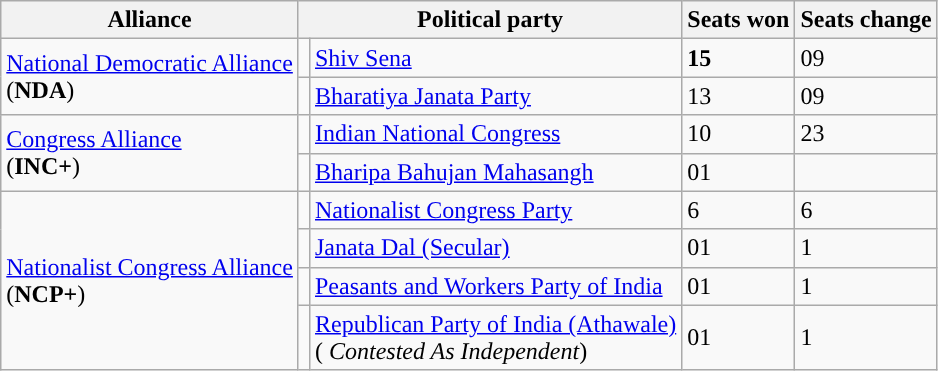<table class="wikitable sortable">
<tr>
<th>Alliance</th>
<th colspan="2">Political party</th>
<th>Seats won</th>
<th>Seats change</th>
</tr>
<tr>
<td rowspan="2"><a href='#'>National Democratic Alliance</a> <br> (<strong>NDA</strong>)</td>
<td style="background-color: "></td>
<td><a href='#'>Shiv Sena</a></td>
<td><strong>15</strong></td>
<td> 09</td>
</tr>
<tr>
<td style="background-color:"></td>
<td><a href='#'>Bharatiya Janata Party</a></td>
<td>13</td>
<td> 09</td>
</tr>
<tr>
<td rowspan="2"><a href='#'>Congress Alliance</a><br> (<strong>INC+</strong>)</td>
<td style="background-color: "></td>
<td><a href='#'>Indian National Congress</a></td>
<td>10</td>
<td> 23</td>
</tr>
<tr>
<td style="background-color: "></td>
<td><a href='#'>Bharipa Bahujan Mahasangh</a></td>
<td>01</td>
<td></td>
</tr>
<tr>
<td rowspan="4"><a href='#'>Nationalist Congress Alliance</a><br> (<strong>NCP+</strong>)</td>
<td style="background-color: "></td>
<td><a href='#'>Nationalist Congress Party</a></td>
<td>6</td>
<td> 6</td>
</tr>
<tr>
<td style="background-color: "></td>
<td><a href='#'>Janata Dal (Secular)</a></td>
<td>01</td>
<td> 1</td>
</tr>
<tr>
<td style="background-color: "></td>
<td><a href='#'>Peasants and Workers Party of India</a></td>
<td>01</td>
<td> 1</td>
</tr>
<tr>
<td style="background-color: "></td>
<td><a href='#'>Republican Party of India (Athawale)</a> <br> (<em> Contested As Independent</em>)</td>
<td>01</td>
<td> 1</td>
</tr>
</table>
